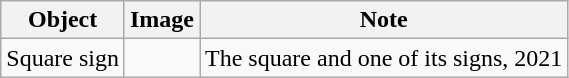<table class="wikitable">
<tr>
<th>Object</th>
<th>Image</th>
<th>Note</th>
</tr>
<tr>
<td>Square sign</td>
<td></td>
<td>The square and one of its signs, 2021</td>
</tr>
</table>
